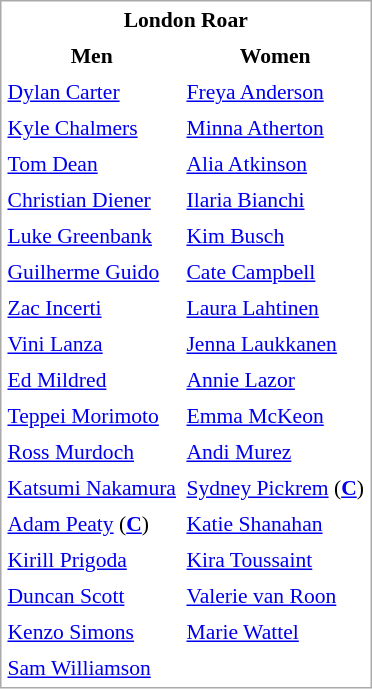<table cellspacing="1" cellpadding="3" style="border:1px solid #AAAAAA;font-size:90%">
<tr>
<th colspan=2> London Roar</th>
</tr>
<tr>
<th>Men</th>
<th>Women</th>
</tr>
<tr>
<td> <a href='#'>Dylan Carter</a></td>
<td> <a href='#'>Freya Anderson</a></td>
</tr>
<tr>
<td> <a href='#'>Kyle Chalmers</a></td>
<td> <a href='#'>Minna Atherton</a></td>
</tr>
<tr>
<td> <a href='#'>Tom Dean</a></td>
<td> <a href='#'>Alia Atkinson</a></td>
</tr>
<tr>
<td> <a href='#'>Christian Diener</a></td>
<td> <a href='#'>Ilaria Bianchi</a></td>
</tr>
<tr>
<td> <a href='#'>Luke Greenbank</a></td>
<td> <a href='#'>Kim Busch</a></td>
</tr>
<tr>
<td> <a href='#'>Guilherme Guido</a></td>
<td> <a href='#'>Cate Campbell</a></td>
</tr>
<tr>
<td> <a href='#'>Zac Incerti</a></td>
<td>  <a href='#'>Laura Lahtinen</a></td>
</tr>
<tr>
<td> <a href='#'>Vini Lanza</a></td>
<td> <a href='#'>Jenna Laukkanen</a></td>
</tr>
<tr>
<td> <a href='#'>Ed Mildred</a></td>
<td> <a href='#'>Annie Lazor</a></td>
</tr>
<tr>
<td> <a href='#'>Teppei Morimoto</a></td>
<td> <a href='#'>Emma McKeon</a></td>
</tr>
<tr>
<td> <a href='#'>Ross Murdoch</a></td>
<td> <a href='#'>Andi Murez</a></td>
</tr>
<tr>
<td> <a href='#'>Katsumi Nakamura</a></td>
<td> <a href='#'>Sydney Pickrem</a> (<strong><a href='#'>C</a></strong>)</td>
</tr>
<tr>
<td> <a href='#'>Adam Peaty</a> (<strong><a href='#'>C</a></strong>)</td>
<td> <a href='#'>Katie Shanahan</a></td>
</tr>
<tr>
<td> <a href='#'>Kirill Prigoda</a></td>
<td> <a href='#'>Kira Toussaint</a></td>
</tr>
<tr>
<td> <a href='#'>Duncan Scott</a></td>
<td> <a href='#'>Valerie van Roon</a></td>
</tr>
<tr>
<td> <a href='#'>Kenzo Simons</a></td>
<td> <a href='#'>Marie Wattel</a></td>
</tr>
<tr>
<td> <a href='#'>Sam Williamson</a></td>
<td></td>
</tr>
</table>
